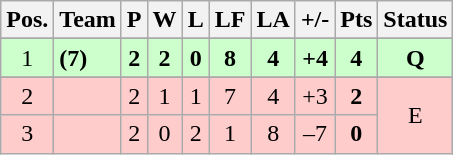<table class="wikitable" style="text-align:center; margin: 1em auto 1em auto, align:left">
<tr>
<th>Pos.</th>
<th>Team</th>
<th>P</th>
<th>W</th>
<th>L</th>
<th>LF</th>
<th>LA</th>
<th>+/-</th>
<th>Pts</th>
<th>Status</th>
</tr>
<tr>
</tr>
<tr style="background-color:#ccffcc">
<td>1</td>
<td style="text-align:left;"><strong> (7)</strong></td>
<td><strong>2</strong></td>
<td><strong>2</strong></td>
<td><strong>0</strong></td>
<td><strong>8</strong></td>
<td><strong>4</strong></td>
<td><strong>+4</strong></td>
<td><strong>4</strong></td>
<td><strong>Q</strong></td>
</tr>
<tr>
</tr>
<tr style="background-color:#FFCCCC">
<td>2</td>
<td style="text-align:left;"></td>
<td>2</td>
<td>1</td>
<td>1</td>
<td>7</td>
<td>4</td>
<td>+3</td>
<td><strong>2</strong></td>
<td rowspan=2>E</td>
</tr>
<tr style="background-color:#FFCCCC">
<td>3</td>
<td style="text-align:left;"></td>
<td>2</td>
<td>0</td>
<td>2</td>
<td>1</td>
<td>8</td>
<td>–7</td>
<td><strong>0</strong></td>
</tr>
</table>
